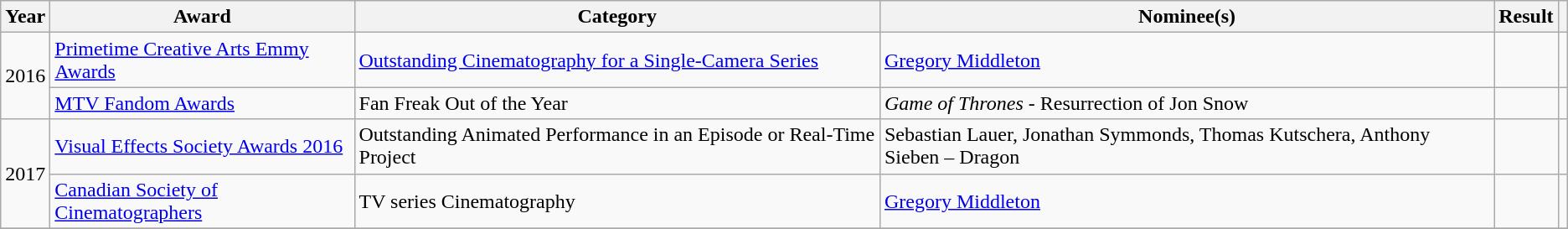<table class="wikitable sortable plainrowheaders">
<tr>
<th scope="col">Year</th>
<th scope="col">Award</th>
<th scope="col">Category</th>
<th scope="col">Nominee(s)</th>
<th scope="col">Result</th>
<th class="unsortable"></th>
</tr>
<tr>
<td rowspan="2" scope="row">2016</td>
<td scope="row"><a href='#'>Primetime Creative Arts Emmy Awards</a></td>
<td scope="row"><a href='#'>Outstanding Cinematography for a Single-Camera Series</a></td>
<td scope="row"><a href='#'>Gregory Middleton</a></td>
<td></td>
<td></td>
</tr>
<tr>
<td scope="row"><a href='#'>MTV Fandom Awards</a></td>
<td scope="row">Fan Freak Out of the Year</td>
<td scope="row"><em>Game of Thrones</em> - Resurrection of Jon Snow</td>
<td></td>
<td></td>
</tr>
<tr>
<td rowspan="2" scope="row">2017</td>
<td scope="row"><a href='#'>Visual Effects Society Awards 2016</a></td>
<td scope="row">Outstanding Animated Performance in an Episode or Real-Time Project</td>
<td scope="row">Sebastian Lauer, Jonathan Symmonds, Thomas Kutschera, Anthony Sieben – Dragon</td>
<td></td>
<td></td>
</tr>
<tr>
<td scope="row"><a href='#'>Canadian Society of Cinematographers</a></td>
<td scope="row">TV series Cinematography</td>
<td scope="row"><a href='#'>Gregory Middleton</a></td>
<td></td>
<td></td>
</tr>
<tr>
</tr>
</table>
